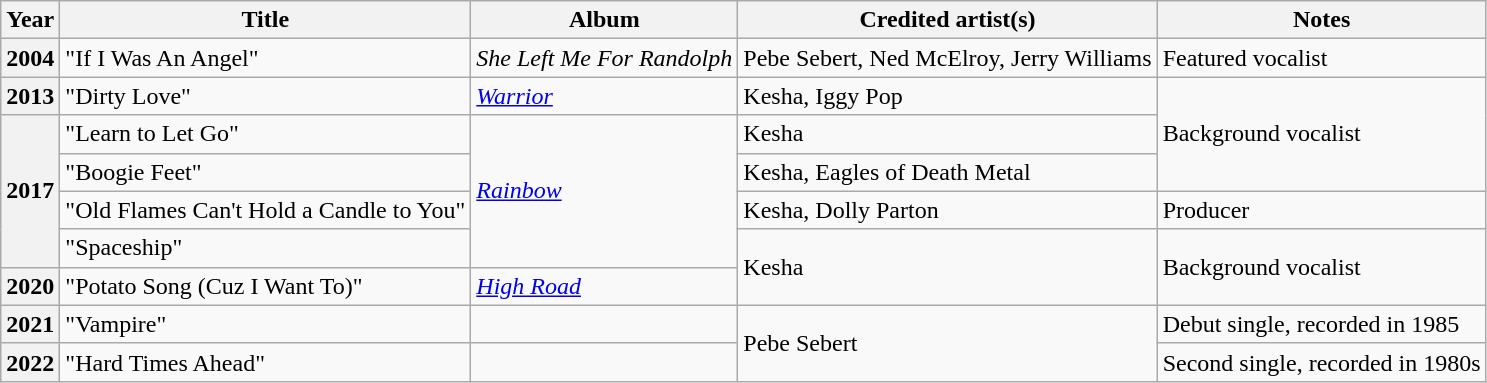<table class="wikitable plainrowheaders" style="text-align:left;">
<tr>
<th scope="col">Year</th>
<th scope="col">Title</th>
<th scope="col">Album</th>
<th scope="col">Credited artist(s)</th>
<th scope="col">Notes</th>
</tr>
<tr>
<th scope="row">2004</th>
<td>"If I Was An Angel"</td>
<td><em>She Left Me For Randolph</em></td>
<td>Pebe Sebert, Ned McElroy, Jerry Williams</td>
<td>Featured vocalist</td>
</tr>
<tr>
<th scope="row">2013</th>
<td>"Dirty Love"</td>
<td><em><a href='#'>Warrior</a></em></td>
<td>Kesha, Iggy Pop</td>
<td rowspan="3">Background vocalist</td>
</tr>
<tr>
<th scope="row" rowspan="4">2017</th>
<td>"Learn to Let Go"</td>
<td rowspan="4"><em><a href='#'>Rainbow</a></em></td>
<td>Kesha</td>
</tr>
<tr>
<td>"Boogie Feet"</td>
<td>Kesha, Eagles of Death Metal</td>
</tr>
<tr>
<td>"Old Flames Can't Hold a Candle to You"</td>
<td>Kesha, Dolly Parton</td>
<td>Producer</td>
</tr>
<tr>
<td>"Spaceship"</td>
<td rowspan="2">Kesha</td>
<td rowspan="2">Background vocalist</td>
</tr>
<tr>
<th scope="row">2020</th>
<td>"Potato Song (Cuz I Want To)"</td>
<td><em><a href='#'>High Road</a></em></td>
</tr>
<tr>
<th scope="row">2021</th>
<td>"Vampire"</td>
<td></td>
<td rowspan="2">Pebe Sebert</td>
<td>Debut single, recorded in 1985</td>
</tr>
<tr>
<th scope="row">2022</th>
<td>"Hard Times Ahead"</td>
<td></td>
<td>Second single, recorded in 1980s</td>
</tr>
</table>
